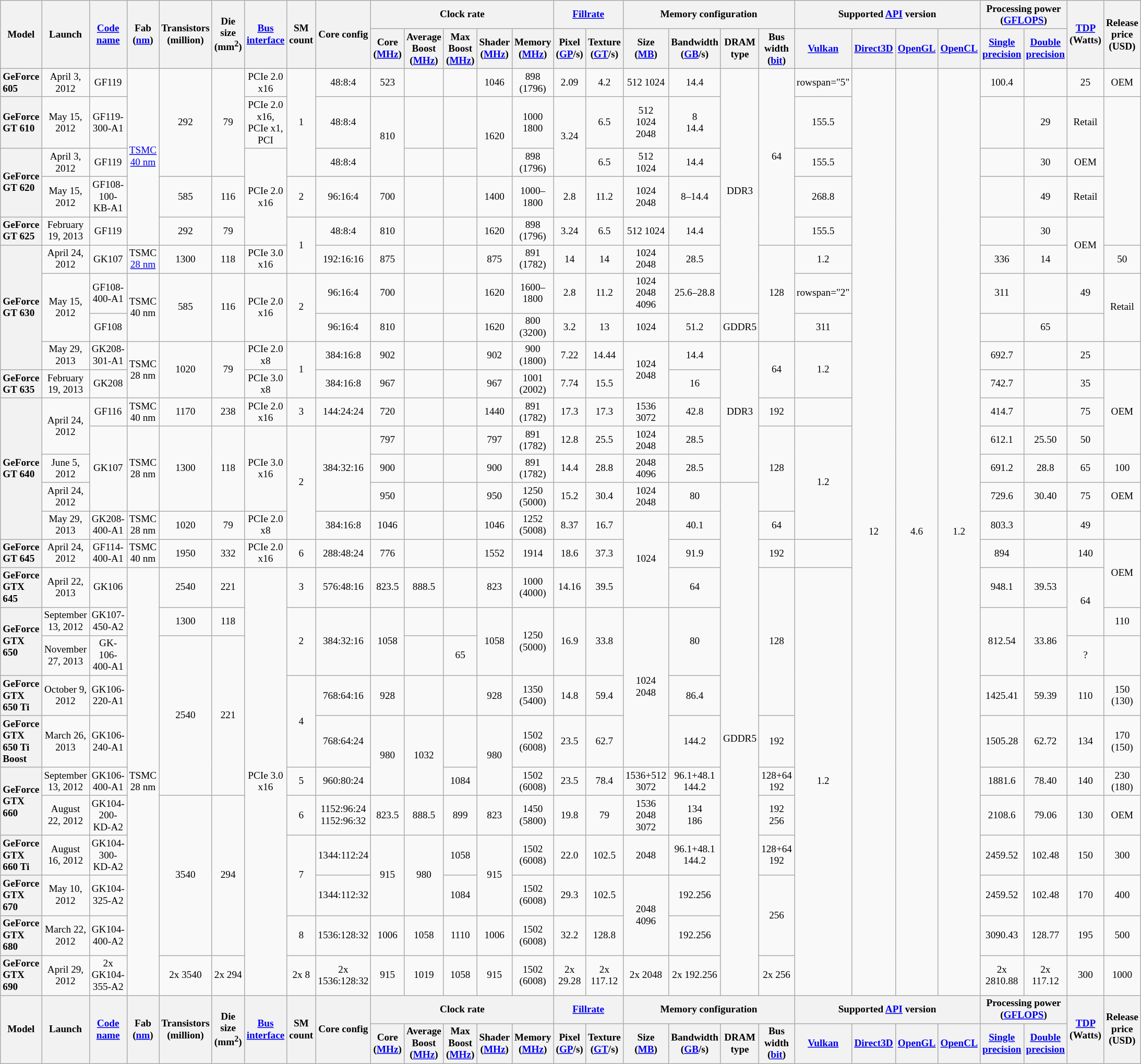<table class="wikitable sortable sort-under mw-datatable" style="font-size: 80%; text-align: center;">
<tr>
<th rowspan="2">Model</th>
<th rowspan="2">Launch</th>
<th rowspan="2"><a href='#'>Code name</a></th>
<th rowspan="2">Fab (<a href='#'>nm</a>)</th>
<th rowspan="2">Transistors (million)</th>
<th rowspan="2">Die size (mm<sup>2</sup>)</th>
<th rowspan="2"><a href='#'>Bus</a> <a href='#'>interface</a></th>
<th rowspan="2">SM count</th>
<th rowspan="2">Core config</th>
<th colspan="5">Clock rate</th>
<th colspan="2"><a href='#'>Fillrate</a></th>
<th colspan="4">Memory configuration</th>
<th colspan="4">Supported <a href='#'>API</a> version</th>
<th colspan="2">Processing power (<a href='#'>GFLOPS</a>)</th>
<th rowspan="2"><a href='#'>TDP</a> (Watts)</th>
<th rowspan="2">Release price (USD)</th>
</tr>
<tr>
<th>Core (<a href='#'>MHz</a>)</th>
<th>Average Boost (<a href='#'>MHz</a>)</th>
<th>Max Boost (<a href='#'>MHz</a>)</th>
<th>Shader (<a href='#'>MHz</a>)</th>
<th>Memory (<a href='#'>MHz</a>)</th>
<th>Pixel (<a href='#'>GP</a>/s)</th>
<th>Texture (<a href='#'>GT</a>/s)</th>
<th>Size (<a href='#'>MB</a>)</th>
<th>Bandwidth (<a href='#'>GB</a>/s)</th>
<th>DRAM type</th>
<th>Bus width (<a href='#'>bit</a>)</th>
<th><a href='#'>Vulkan</a></th>
<th><a href='#'>Direct3D</a></th>
<th><a href='#'>OpenGL</a></th>
<th><a href='#'>OpenCL</a></th>
<th><a href='#'>Single precision</a></th>
<th><a href='#'>Double precision</a></th>
</tr>
<tr>
<th style="text-align:left;">GeForce 605</th>
<td>April 3, 2012</td>
<td>GF119</td>
<td rowspan="5"><a href='#'>TSMC</a> <a href='#'>40 nm</a></td>
<td rowspan="3">292</td>
<td rowspan="3">79</td>
<td>PCIe 2.0 x16</td>
<td rowspan="3">1</td>
<td>48:8:4</td>
<td>523</td>
<td></td>
<td></td>
<td>1046</td>
<td>898<br>(1796)</td>
<td>2.09</td>
<td>4.2</td>
<td>512 1024</td>
<td>14.4</td>
<td rowspan="7">DDR3</td>
<td rowspan="5">64</td>
<td>rowspan="5" </td>
<td rowspan="27">12</td>
<td rowspan="27">4.6</td>
<td rowspan="27">1.2</td>
<td>100.4</td>
<td></td>
<td>25</td>
<td>OEM</td>
</tr>
<tr>
<th style="text-align:left;">GeForce GT 610</th>
<td>May 15, 2012</td>
<td>GF119-300-A1</td>
<td>PCIe 2.0 x16, PCIe x1, PCI</td>
<td>48:8:4</td>
<td rowspan="2">810</td>
<td></td>
<td></td>
<td rowspan="2">1620</td>
<td>1000<br>1800</td>
<td rowspan="2">3.24</td>
<td>6.5</td>
<td>512<br>1024<br>2048</td>
<td>8<br>14.4</td>
<td>155.5</td>
<td></td>
<td>29</td>
<td>Retail</td>
</tr>
<tr>
<th rowspan="2" style="text-align:left;">GeForce GT 620</th>
<td>April 3, 2012</td>
<td>GF119</td>
<td rowspan="3">PCIe 2.0 x16</td>
<td>48:8:4</td>
<td></td>
<td></td>
<td>898<br>(1796)</td>
<td>6.5</td>
<td>512<br>1024</td>
<td>14.4</td>
<td>155.5</td>
<td></td>
<td>30</td>
<td>OEM</td>
</tr>
<tr>
<td>May 15, 2012</td>
<td>GF108-100-KB-A1</td>
<td>585</td>
<td>116</td>
<td>2</td>
<td>96:16:4</td>
<td>700</td>
<td></td>
<td></td>
<td>1400</td>
<td>1000–1800</td>
<td>2.8</td>
<td>11.2</td>
<td>1024<br>2048</td>
<td>8–14.4</td>
<td>268.8</td>
<td></td>
<td>49</td>
<td>Retail</td>
</tr>
<tr>
<th style="text-align:left;">GeForce GT 625</th>
<td>February 19, 2013</td>
<td>GF119</td>
<td>292</td>
<td>79</td>
<td rowspan="2">1</td>
<td>48:8:4</td>
<td>810</td>
<td></td>
<td></td>
<td>1620</td>
<td>898<br>(1796)</td>
<td>3.24</td>
<td>6.5</td>
<td>512 1024</td>
<td>14.4</td>
<td>155.5</td>
<td></td>
<td>30</td>
<td rowspan="2">OEM</td>
</tr>
<tr>
<th rowspan="4" style="text-align:left;">GeForce GT 630</th>
<td>April 24, 2012</td>
<td>GK107</td>
<td>TSMC <a href='#'>28 nm</a></td>
<td>1300</td>
<td>118</td>
<td>PCIe 3.0 x16</td>
<td>192:16:16</td>
<td>875</td>
<td></td>
<td></td>
<td>875</td>
<td>891<br>(1782)</td>
<td>14</td>
<td>14</td>
<td>1024<br>2048</td>
<td>28.5</td>
<td rowspan="3">128</td>
<td>1.2</td>
<td>336</td>
<td>14</td>
<td>50</td>
</tr>
<tr>
<td rowspan="2">May 15, 2012</td>
<td>GF108-400-A1</td>
<td rowspan="2">TSMC 40 nm</td>
<td rowspan="2">585</td>
<td rowspan="2">116</td>
<td rowspan="2">PCIe 2.0 x16</td>
<td rowspan="2">2</td>
<td>96:16:4</td>
<td>700</td>
<td></td>
<td></td>
<td>1620</td>
<td>1600–1800</td>
<td>2.8</td>
<td>11.2</td>
<td>1024<br>2048<br>4096</td>
<td>25.6–28.8</td>
<td>rowspan="2" </td>
<td>311</td>
<td></td>
<td>49</td>
<td rowspan="2">Retail</td>
</tr>
<tr>
<td>GF108</td>
<td>96:16:4</td>
<td>810</td>
<td></td>
<td></td>
<td>1620</td>
<td>800<br>(3200)</td>
<td>3.2</td>
<td>13</td>
<td>1024</td>
<td>51.2</td>
<td>GDDR5</td>
<td>311</td>
<td></td>
<td>65</td>
</tr>
<tr>
<td>May 29, 2013</td>
<td>GK208-301-A1</td>
<td rowspan="2">TSMC 28 nm</td>
<td rowspan="2">1020</td>
<td rowspan="2">79</td>
<td>PCIe 2.0 x8</td>
<td rowspan="2">1</td>
<td>384:16:8</td>
<td>902</td>
<td></td>
<td></td>
<td>902</td>
<td>900<br>(1800)</td>
<td>7.22</td>
<td>14.44</td>
<td rowspan="2">1024<br>2048</td>
<td>14.4</td>
<td rowspan="5">DDR3</td>
<td rowspan="2">64</td>
<td rowspan="2">1.2</td>
<td>692.7</td>
<td></td>
<td>25</td>
<td></td>
</tr>
<tr>
<th style="text-align:left;">GeForce GT 635</th>
<td>February 19, 2013</td>
<td>GK208</td>
<td>PCIe 3.0 x8</td>
<td>384:16:8</td>
<td>967</td>
<td></td>
<td></td>
<td>967</td>
<td>1001<br>(2002)</td>
<td>7.74</td>
<td>15.5</td>
<td>16</td>
<td>742.7</td>
<td></td>
<td>35</td>
<td rowspan="3">OEM</td>
</tr>
<tr>
<th rowspan="5" style="text-align:left;">GeForce GT 640</th>
<td rowspan="2">April 24, 2012</td>
<td>GF116</td>
<td>TSMC 40 nm</td>
<td>1170</td>
<td>238</td>
<td>PCIe 2.0 x16</td>
<td>3</td>
<td>144:24:24</td>
<td>720</td>
<td></td>
<td></td>
<td>1440</td>
<td>891<br>(1782)</td>
<td>17.3</td>
<td>17.3</td>
<td>1536<br>3072</td>
<td>42.8</td>
<td>192</td>
<td></td>
<td>414.7</td>
<td></td>
<td>75</td>
</tr>
<tr>
<td rowspan="3">GK107</td>
<td rowspan="3">TSMC 28 nm</td>
<td rowspan="3">1300</td>
<td rowspan="3">118</td>
<td rowspan="3">PCIe 3.0 x16</td>
<td rowspan="4">2</td>
<td rowspan="3">384:32:16</td>
<td>797</td>
<td></td>
<td></td>
<td>797</td>
<td>891<br>(1782)</td>
<td>12.8</td>
<td>25.5</td>
<td>1024<br>2048</td>
<td>28.5</td>
<td rowspan="3">128</td>
<td rowspan="4">1.2</td>
<td>612.1</td>
<td>25.50</td>
<td>50</td>
</tr>
<tr>
<td>June 5, 2012</td>
<td>900</td>
<td></td>
<td></td>
<td>900</td>
<td>891<br>(1782)</td>
<td>14.4</td>
<td>28.8</td>
<td>2048<br>4096</td>
<td>28.5</td>
<td>691.2</td>
<td>28.8</td>
<td>65</td>
<td>100</td>
</tr>
<tr>
<td>April 24, 2012</td>
<td>950</td>
<td></td>
<td></td>
<td>950</td>
<td>1250<br>(5000)</td>
<td>15.2</td>
<td>30.4</td>
<td>1024<br>2048</td>
<td>80</td>
<td rowspan="14">GDDR5</td>
<td>729.6</td>
<td>30.40</td>
<td>75</td>
<td>OEM</td>
</tr>
<tr>
<td>May 29, 2013</td>
<td>GK208-400-A1</td>
<td>TSMC 28 nm</td>
<td>1020</td>
<td>79</td>
<td>PCIe 2.0 x8</td>
<td>384:16:8</td>
<td>1046</td>
<td></td>
<td></td>
<td>1046</td>
<td>1252<br>(5008)</td>
<td>8.37</td>
<td>16.7</td>
<td rowspan="3">1024</td>
<td>40.1</td>
<td>64</td>
<td>803.3</td>
<td></td>
<td>49</td>
<td></td>
</tr>
<tr>
<th style="text-align:left;">GeForce GT 645</th>
<td>April 24, 2012</td>
<td>GF114-400-A1</td>
<td>TSMC 40 nm</td>
<td>1950</td>
<td>332</td>
<td>PCIe 2.0 x16</td>
<td>6</td>
<td>288:48:24</td>
<td>776</td>
<td></td>
<td></td>
<td>1552</td>
<td>1914</td>
<td>18.6</td>
<td>37.3</td>
<td>91.9</td>
<td>192</td>
<td></td>
<td>894</td>
<td></td>
<td>140</td>
<td rowspan="2">OEM</td>
</tr>
<tr>
<th style="text-align:left;">GeForce GTX 645</th>
<td>April 22, 2013</td>
<td>GK106</td>
<td rowspan="11">TSMC 28 nm</td>
<td>2540</td>
<td>221</td>
<td rowspan="11">PCIe 3.0 x16</td>
<td>3</td>
<td>576:48:16</td>
<td>823.5</td>
<td>888.5</td>
<td></td>
<td>823</td>
<td>1000<br>(4000)</td>
<td>14.16</td>
<td>39.5</td>
<td>64</td>
<td rowspan="4">128</td>
<td rowspan="11">1.2</td>
<td>948.1</td>
<td>39.53</td>
<td rowspan="2">64</td>
</tr>
<tr>
<th rowspan="2" style="text-align:left;">GeForce GTX 650</th>
<td>September 13, 2012</td>
<td>GK107-450-A2</td>
<td>1300</td>
<td>118</td>
<td rowspan="2">2</td>
<td rowspan="2">384:32:16</td>
<td rowspan="2">1058</td>
<td></td>
<td></td>
<td rowspan="2">1058</td>
<td rowspan="2">1250<br>(5000)</td>
<td rowspan="2">16.9</td>
<td rowspan="2">33.8</td>
<td rowspan="4">1024<br>2048</td>
<td rowspan="2">80</td>
<td rowspan="2">812.54</td>
<td rowspan="2">33.86</td>
<td>110</td>
</tr>
<tr>
<td>November 27, 2013</td>
<td>GK-106-400-A1</td>
<td rowspan="4">2540</td>
<td rowspan="4">221</td>
<td></td>
<td>65</td>
<td>?</td>
</tr>
<tr>
<th style="text-align:left;">GeForce GTX 650 Ti</th>
<td>October 9, 2012</td>
<td>GK106-220-A1</td>
<td rowspan="2">4</td>
<td>768:64:16</td>
<td>928</td>
<td></td>
<td></td>
<td>928</td>
<td>1350<br>(5400)</td>
<td>14.8</td>
<td>59.4</td>
<td>86.4</td>
<td>1425.41</td>
<td>59.39</td>
<td>110</td>
<td>150 (130)</td>
</tr>
<tr>
<th style="text-align:left;">GeForce GTX 650 Ti Boost</th>
<td>March 26, 2013</td>
<td>GK106-240-A1</td>
<td>768:64:24</td>
<td rowspan="2">980</td>
<td rowspan="2">1032</td>
<td></td>
<td rowspan="2">980</td>
<td>1502<br>(6008)</td>
<td>23.5</td>
<td>62.7</td>
<td>144.2</td>
<td>192</td>
<td>1505.28</td>
<td>62.72</td>
<td>134</td>
<td>170 (150)</td>
</tr>
<tr>
<th rowspan="2" style="text-align:left;">GeForce GTX 660</th>
<td>September 13, 2012</td>
<td>GK106-400-A1</td>
<td>5</td>
<td>960:80:24</td>
<td>1084</td>
<td>1502<br>(6008)</td>
<td>23.5</td>
<td>78.4</td>
<td>1536+512<br>3072</td>
<td>96.1+48.1<br>144.2</td>
<td>128+64<br>192</td>
<td>1881.6</td>
<td>78.40</td>
<td>140</td>
<td>230 (180)</td>
</tr>
<tr>
<td>August 22, 2012</td>
<td>GK104-200-KD-A2</td>
<td rowspan="4">3540</td>
<td rowspan="4">294</td>
<td>6</td>
<td>1152:96:24<br>1152:96:32</td>
<td>823.5</td>
<td>888.5</td>
<td>899</td>
<td>823</td>
<td>1450<br>(5800)</td>
<td>19.8</td>
<td>79</td>
<td>1536<br>2048<br>3072</td>
<td>134<br>186</td>
<td>192<br>256</td>
<td>2108.6</td>
<td>79.06</td>
<td>130</td>
<td>OEM</td>
</tr>
<tr>
<th style="text-align:left;">GeForce GTX 660 Ti</th>
<td>August 16, 2012</td>
<td>GK104-300-KD-A2</td>
<td rowspan="2">7</td>
<td>1344:112:24</td>
<td rowspan="2">915</td>
<td rowspan="2">980</td>
<td>1058</td>
<td rowspan="2">915</td>
<td>1502<br>(6008)</td>
<td>22.0</td>
<td>102.5</td>
<td>2048</td>
<td>96.1+48.1<br>144.2</td>
<td>128+64<br>192</td>
<td>2459.52</td>
<td>102.48</td>
<td>150</td>
<td>300</td>
</tr>
<tr>
<th style="text-align:left;">GeForce GTX 670</th>
<td>May 10, 2012</td>
<td>GK104-325-A2</td>
<td>1344:112:32</td>
<td>1084</td>
<td>1502<br>(6008)</td>
<td>29.3</td>
<td>102.5</td>
<td rowspan="2">2048<br>4096</td>
<td>192.256</td>
<td rowspan="2">256</td>
<td>2459.52</td>
<td>102.48</td>
<td>170</td>
<td>400</td>
</tr>
<tr>
<th style="text-align:left;">GeForce GTX 680</th>
<td>March 22, 2012</td>
<td>GK104-400-A2</td>
<td>8</td>
<td>1536:128:32</td>
<td>1006</td>
<td>1058</td>
<td>1110</td>
<td>1006</td>
<td>1502<br>(6008)</td>
<td>32.2</td>
<td>128.8</td>
<td>192.256</td>
<td>3090.43</td>
<td>128.77</td>
<td>195</td>
<td>500</td>
</tr>
<tr>
<th style="text-align:left;">GeForce GTX 690</th>
<td>April 29, 2012</td>
<td>2x GK104-355-A2</td>
<td>2x 3540</td>
<td>2x 294</td>
<td>2x 8</td>
<td>2x 1536:128:32</td>
<td>915</td>
<td>1019</td>
<td>1058</td>
<td>915</td>
<td>1502<br>(6008)</td>
<td>2x 29.28</td>
<td>2x 117.12</td>
<td>2x 2048</td>
<td>2x 192.256</td>
<td>2x 256</td>
<td>2x 2810.88</td>
<td>2x 117.12</td>
<td>300</td>
<td>1000</td>
</tr>
<tr>
<th rowspan="2">Model</th>
<th rowspan="2">Launch</th>
<th rowspan="2"><a href='#'>Code name</a></th>
<th rowspan="2">Fab (<a href='#'>nm</a>)</th>
<th rowspan="2">Transistors (million)</th>
<th rowspan="2">Die size (mm<sup>2</sup>)</th>
<th rowspan="2"><a href='#'>Bus</a> <a href='#'>interface</a></th>
<th rowspan="2">SM count</th>
<th rowspan="2">Core config</th>
<th colspan="5">Clock rate</th>
<th colspan="2"><a href='#'>Fillrate</a></th>
<th colspan="4">Memory configuration</th>
<th colspan="4">Supported <a href='#'>API</a> version</th>
<th colspan="2">Processing power (<a href='#'>GFLOPS</a>)</th>
<th rowspan="2"><a href='#'>TDP</a> (Watts)</th>
<th rowspan="2">Release price (USD)</th>
</tr>
<tr>
<th>Core (<a href='#'>MHz</a>)</th>
<th>Average Boost (<a href='#'>MHz</a>)</th>
<th>Max Boost (<a href='#'>MHz</a>)</th>
<th>Shader (<a href='#'>MHz</a>)</th>
<th>Memory (<a href='#'>MHz</a>)</th>
<th>Pixel (<a href='#'>GP</a>/s)</th>
<th>Texture (<a href='#'>GT</a>/s)</th>
<th>Size (<a href='#'>MB</a>)</th>
<th>Bandwidth (<a href='#'>GB</a>/s)</th>
<th>DRAM type</th>
<th>Bus width (<a href='#'>bit</a>)</th>
<th><a href='#'>Vulkan</a></th>
<th><a href='#'>Direct3D</a></th>
<th><a href='#'>OpenGL</a></th>
<th><a href='#'>OpenCL</a></th>
<th><a href='#'>Single precision</a></th>
<th><a href='#'>Double precision</a></th>
</tr>
</table>
